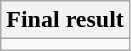<table class="wikitable">
<tr>
<th>Final result</th>
</tr>
<tr>
<td align="center"></td>
</tr>
</table>
